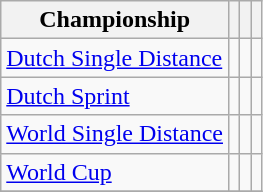<table class="wikitable">
<tr>
<th>Championship</th>
<th></th>
<th></th>
<th></th>
</tr>
<tr>
<td><a href='#'>Dutch Single Distance</a></td>
<td></td>
<td></td>
<td></td>
</tr>
<tr>
<td><a href='#'>Dutch Sprint</a></td>
<td></td>
<td></td>
<td></td>
</tr>
<tr>
<td><a href='#'>World Single Distance</a></td>
<td></td>
<td></td>
<td></td>
</tr>
<tr>
<td><a href='#'>World Cup</a></td>
<td></td>
<td></td>
<td></td>
</tr>
<tr>
</tr>
</table>
